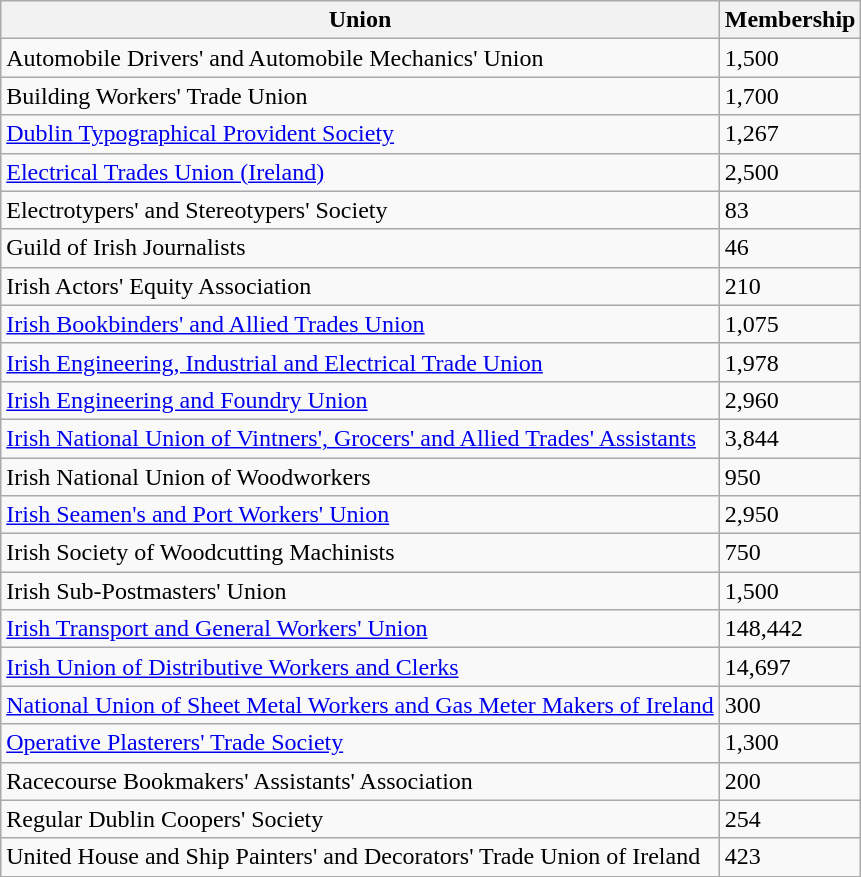<table class="wikitable sortable">
<tr>
<th>Union</th>
<th>Membership</th>
</tr>
<tr>
<td>Automobile Drivers' and Automobile Mechanics' Union</td>
<td>1,500</td>
</tr>
<tr>
<td>Building Workers' Trade Union</td>
<td>1,700</td>
</tr>
<tr>
<td><a href='#'>Dublin Typographical Provident Society</a></td>
<td>1,267</td>
</tr>
<tr>
<td><a href='#'>Electrical Trades Union (Ireland)</a></td>
<td>2,500</td>
</tr>
<tr>
<td>Electrotypers' and Stereotypers' Society</td>
<td>83</td>
</tr>
<tr>
<td>Guild of Irish Journalists</td>
<td>46</td>
</tr>
<tr>
<td>Irish Actors' Equity Association</td>
<td>210</td>
</tr>
<tr>
<td><a href='#'>Irish Bookbinders' and Allied Trades Union</a></td>
<td>1,075</td>
</tr>
<tr>
<td><a href='#'>Irish Engineering, Industrial and Electrical Trade Union</a></td>
<td>1,978</td>
</tr>
<tr>
<td><a href='#'>Irish Engineering and Foundry Union</a></td>
<td>2,960</td>
</tr>
<tr>
<td><a href='#'>Irish National Union of Vintners', Grocers' and Allied Trades' Assistants</a></td>
<td>3,844</td>
</tr>
<tr>
<td>Irish National Union of Woodworkers</td>
<td>950</td>
</tr>
<tr>
<td><a href='#'>Irish Seamen's and Port Workers' Union</a></td>
<td>2,950</td>
</tr>
<tr>
<td>Irish Society of Woodcutting Machinists</td>
<td>750</td>
</tr>
<tr>
<td>Irish Sub-Postmasters' Union</td>
<td>1,500</td>
</tr>
<tr>
<td><a href='#'>Irish Transport and General Workers' Union</a></td>
<td>148,442</td>
</tr>
<tr>
<td><a href='#'>Irish Union of Distributive Workers and Clerks</a></td>
<td>14,697</td>
</tr>
<tr>
<td><a href='#'>National Union of Sheet Metal Workers and Gas Meter Makers of Ireland</a></td>
<td>300</td>
</tr>
<tr>
<td><a href='#'>Operative Plasterers' Trade Society</a></td>
<td>1,300</td>
</tr>
<tr>
<td>Racecourse Bookmakers' Assistants' Association</td>
<td>200</td>
</tr>
<tr>
<td>Regular Dublin Coopers' Society</td>
<td>254</td>
</tr>
<tr>
<td>United House and Ship Painters' and Decorators' Trade Union of Ireland</td>
<td>423</td>
</tr>
</table>
